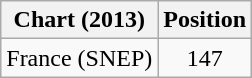<table class="wikitable">
<tr>
<th>Chart (2013)</th>
<th>Position</th>
</tr>
<tr>
<td>France (SNEP)</td>
<td align="center">147</td>
</tr>
</table>
